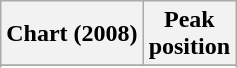<table class="wikitable">
<tr>
<th align="left">Chart (2008)</th>
<th align="center">Peak<br>position</th>
</tr>
<tr>
</tr>
<tr>
</tr>
<tr>
</tr>
</table>
